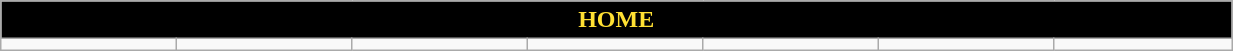<table class="wikitable collapsible collapsed" style="width:65%">
<tr>
<th colspan=16 ! style="color:#FFE033; background:#000000">HOME</th>
</tr>
<tr>
<td></td>
<td></td>
<td></td>
<td></td>
<td></td>
<td></td>
<td></td>
</tr>
</table>
